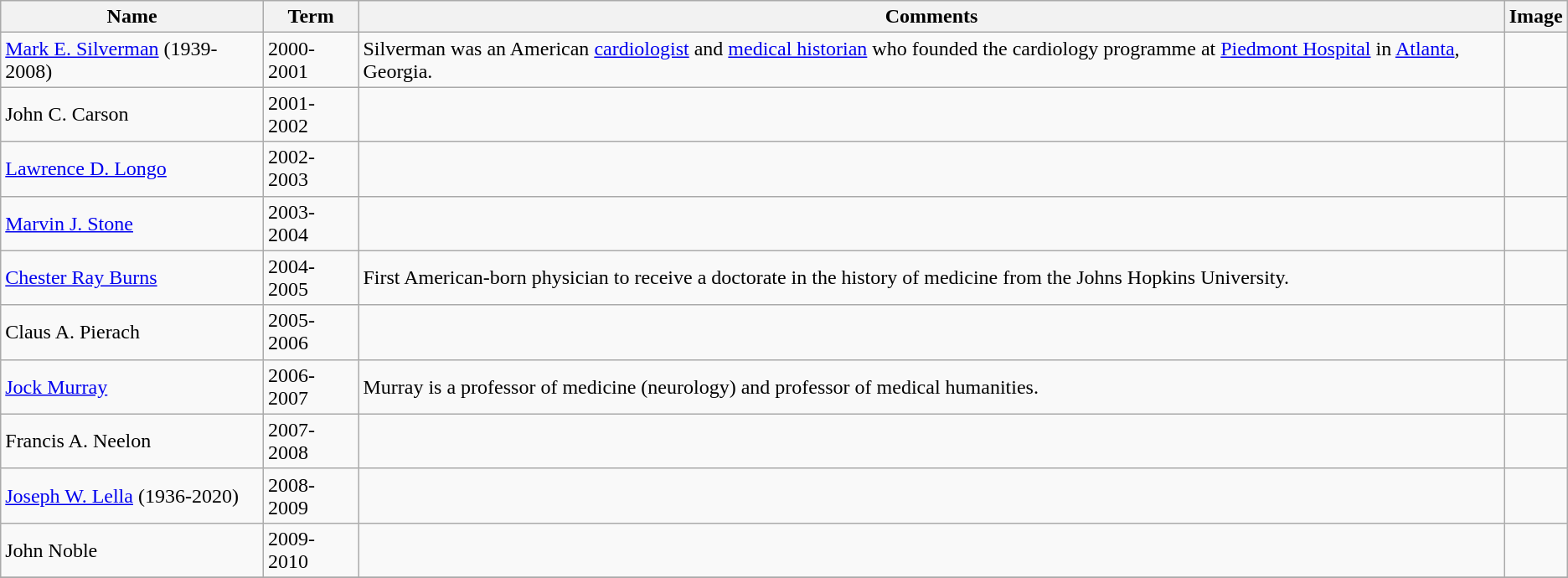<table class="wikitable">
<tr>
<th>Name</th>
<th>Term</th>
<th>Comments</th>
<th>Image</th>
</tr>
<tr>
<td><a href='#'>Mark E. Silverman</a> (1939-2008)</td>
<td>2000-2001</td>
<td>Silverman was an American <a href='#'>cardiologist</a> and <a href='#'>medical historian</a> who founded the cardiology programme at <a href='#'>Piedmont Hospital</a> in <a href='#'>Atlanta</a>, Georgia.</td>
<td></td>
</tr>
<tr>
<td>John C. Carson</td>
<td>2001-2002</td>
<td></td>
<td></td>
</tr>
<tr>
<td><a href='#'>Lawrence D. Longo</a></td>
<td>2002-2003</td>
<td></td>
<td></td>
</tr>
<tr>
<td><a href='#'>Marvin J. Stone</a></td>
<td>2003-2004</td>
<td></td>
<td></td>
</tr>
<tr>
<td><a href='#'>Chester Ray Burns</a></td>
<td>2004-2005</td>
<td>First American-born physician to receive a doctorate in the history of medicine from the Johns Hopkins University.</td>
<td></td>
</tr>
<tr>
<td>Claus A. Pierach</td>
<td>2005-2006</td>
<td></td>
<td></td>
</tr>
<tr>
<td><a href='#'>Jock Murray</a></td>
<td>2006-2007</td>
<td>Murray is a professor of medicine (neurology) and professor of medical humanities.</td>
<td></td>
</tr>
<tr>
<td>Francis A. Neelon</td>
<td>2007-2008</td>
<td></td>
<td></td>
</tr>
<tr>
<td><a href='#'>Joseph W. Lella</a> (1936-2020)</td>
<td>2008-2009</td>
<td></td>
<td></td>
</tr>
<tr>
<td>John Noble</td>
<td>2009-2010</td>
<td></td>
<td></td>
</tr>
<tr>
</tr>
</table>
